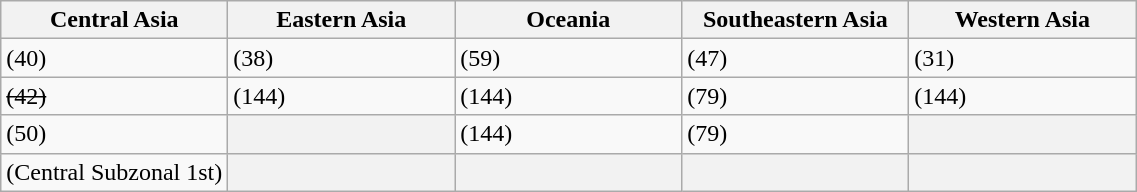<table class="wikitable">
<tr>
<th width=20%>Central Asia</th>
<th width=20%>Eastern Asia</th>
<th width=20%>Oceania</th>
<th width=20%>Southeastern Asia</th>
<th width=20%>Western Asia</th>
</tr>
<tr>
<td> (40)</td>
<td> (38)</td>
<td> (59)</td>
<td> (47)</td>
<td> (31)</td>
</tr>
<tr>
<td><s> (42)</s></td>
<td> (144)</td>
<td> (144)</td>
<td> (79)</td>
<td> (144)</td>
</tr>
<tr>
<td> (50)</td>
<th></th>
<td> (144)</td>
<td> (79)</td>
<th></th>
</tr>
<tr>
<td> (Central Subzonal 1st)</td>
<th></th>
<th></th>
<th></th>
<th></th>
</tr>
</table>
